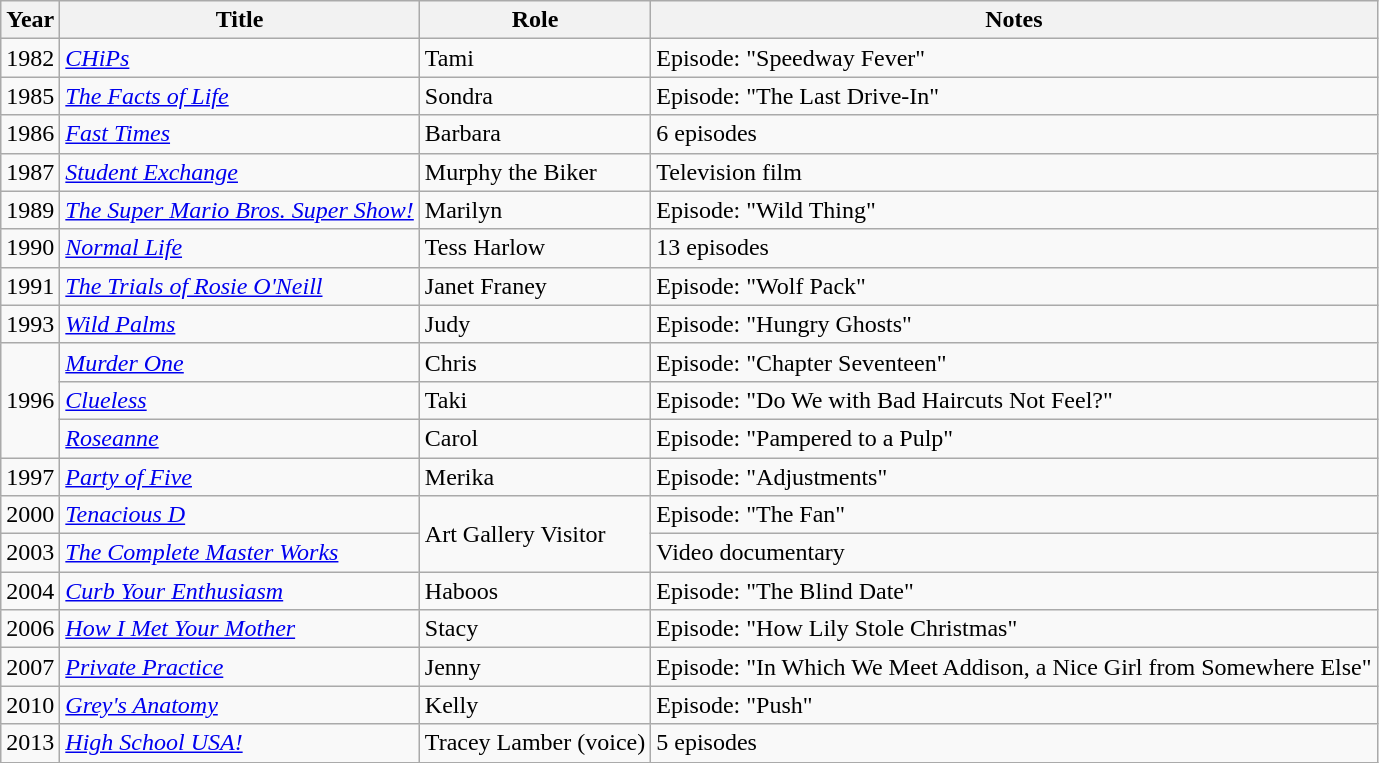<table class="wikitable sortable">
<tr>
<th>Year</th>
<th>Title</th>
<th>Role</th>
<th>Notes</th>
</tr>
<tr>
<td>1982</td>
<td><em><a href='#'>CHiPs</a></em></td>
<td>Tami</td>
<td>Episode: "Speedway Fever"</td>
</tr>
<tr>
<td>1985</td>
<td><em><a href='#'>The Facts of Life</a></em></td>
<td>Sondra</td>
<td>Episode: "The Last Drive-In"</td>
</tr>
<tr>
<td>1986</td>
<td><em><a href='#'>Fast Times</a></em></td>
<td>Barbara</td>
<td>6 episodes</td>
</tr>
<tr>
<td>1987</td>
<td><em><a href='#'>Student Exchange</a></em></td>
<td>Murphy the Biker</td>
<td>Television film</td>
</tr>
<tr>
<td>1989</td>
<td><em><a href='#'>The Super Mario Bros. Super Show!</a></em></td>
<td>Marilyn</td>
<td>Episode: "Wild Thing"</td>
</tr>
<tr>
<td>1990</td>
<td><em><a href='#'>Normal Life</a></em></td>
<td>Tess Harlow</td>
<td>13 episodes</td>
</tr>
<tr>
<td>1991</td>
<td><em><a href='#'>The Trials of Rosie O'Neill</a></em></td>
<td>Janet Franey</td>
<td>Episode: "Wolf Pack"</td>
</tr>
<tr>
<td>1993</td>
<td><em><a href='#'>Wild Palms</a></em></td>
<td>Judy</td>
<td>Episode: "Hungry Ghosts"</td>
</tr>
<tr>
<td rowspan="3">1996</td>
<td><em><a href='#'>Murder One</a></em></td>
<td>Chris</td>
<td>Episode: "Chapter Seventeen"</td>
</tr>
<tr>
<td><em><a href='#'>Clueless</a></em></td>
<td>Taki</td>
<td>Episode: "Do We with Bad Haircuts Not Feel?"</td>
</tr>
<tr>
<td><em><a href='#'>Roseanne</a></em></td>
<td>Carol</td>
<td>Episode: "Pampered to a Pulp"</td>
</tr>
<tr>
<td>1997</td>
<td><em><a href='#'>Party of Five</a></em></td>
<td>Merika</td>
<td>Episode: "Adjustments"</td>
</tr>
<tr>
<td>2000</td>
<td><em><a href='#'>Tenacious D</a></em></td>
<td rowspan="2">Art Gallery Visitor</td>
<td>Episode: "The Fan"</td>
</tr>
<tr>
<td>2003</td>
<td><em><a href='#'>The Complete Master Works</a></em></td>
<td>Video documentary</td>
</tr>
<tr>
<td>2004</td>
<td><em><a href='#'>Curb Your Enthusiasm</a></em></td>
<td>Haboos</td>
<td>Episode: "The Blind Date"</td>
</tr>
<tr>
<td>2006</td>
<td><em><a href='#'>How I Met Your Mother</a></em></td>
<td>Stacy</td>
<td>Episode: "How Lily Stole Christmas"</td>
</tr>
<tr>
<td>2007</td>
<td><em><a href='#'>Private Practice</a></em></td>
<td>Jenny</td>
<td>Episode: "In Which We Meet Addison, a Nice Girl from Somewhere Else"</td>
</tr>
<tr>
<td>2010</td>
<td><em><a href='#'>Grey's Anatomy</a></em></td>
<td>Kelly</td>
<td>Episode: "Push"</td>
</tr>
<tr>
<td>2013</td>
<td><em><a href='#'>High School USA!</a></em></td>
<td>Tracey Lamber (voice)</td>
<td>5 episodes</td>
</tr>
</table>
